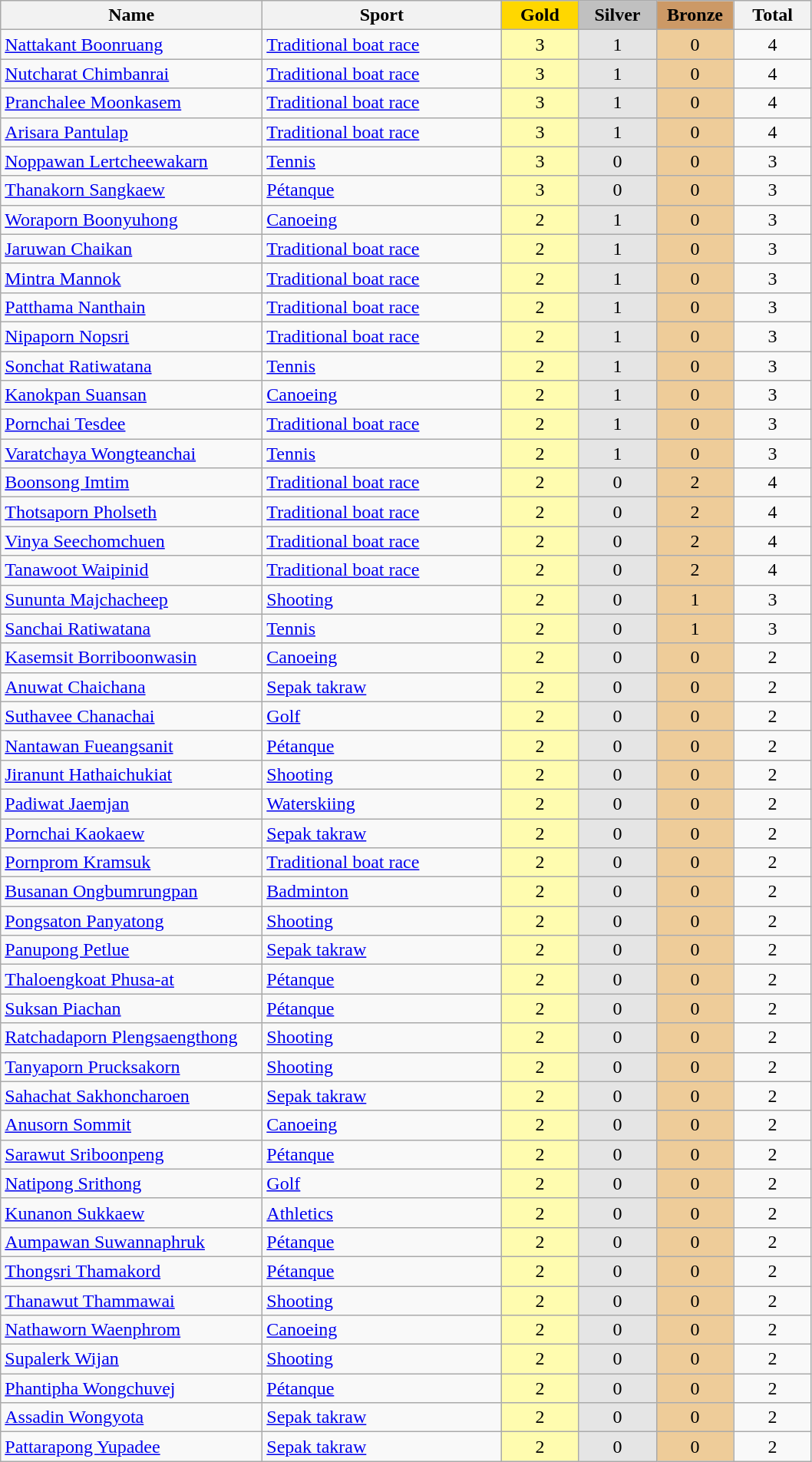<table class="wikitable" style="text-align:center;">
<tr>
<th width=220>Name</th>
<th width=200>Sport</th>
<td bgcolor=gold width=60><strong>Gold</strong></td>
<td bgcolor=silver width=60><strong>Silver</strong></td>
<td bgcolor=#cc9966 width=60><strong>Bronze</strong></td>
<th width=60>Total</th>
</tr>
<tr>
<td align=left><a href='#'>Nattakant Boonruang</a></td>
<td align=left><a href='#'>Traditional boat race</a></td>
<td bgcolor=#fffcaf>3</td>
<td bgcolor=#e5e5e5>1</td>
<td bgcolor=#eecc99>0</td>
<td>4</td>
</tr>
<tr>
<td align=left><a href='#'>Nutcharat Chimbanrai</a></td>
<td align=left><a href='#'>Traditional boat race</a></td>
<td bgcolor=#fffcaf>3</td>
<td bgcolor=#e5e5e5>1</td>
<td bgcolor=#eecc99>0</td>
<td>4</td>
</tr>
<tr>
<td align=left><a href='#'>Pranchalee Moonkasem</a></td>
<td align=left><a href='#'>Traditional boat race</a></td>
<td bgcolor=#fffcaf>3</td>
<td bgcolor=#e5e5e5>1</td>
<td bgcolor=#eecc99>0</td>
<td>4</td>
</tr>
<tr>
<td align=left><a href='#'>Arisara Pantulap</a></td>
<td align=left><a href='#'>Traditional boat race</a></td>
<td bgcolor=#fffcaf>3</td>
<td bgcolor=#e5e5e5>1</td>
<td bgcolor=#eecc99>0</td>
<td>4</td>
</tr>
<tr>
<td align=left><a href='#'>Noppawan Lertcheewakarn</a></td>
<td align=left><a href='#'>Tennis</a></td>
<td bgcolor=#fffcaf>3</td>
<td bgcolor=#e5e5e5>0</td>
<td bgcolor=#eecc99>0</td>
<td>3</td>
</tr>
<tr>
<td align=left><a href='#'>Thanakorn Sangkaew</a></td>
<td align=left><a href='#'>Pétanque</a></td>
<td bgcolor=#fffcaf>3</td>
<td bgcolor=#e5e5e5>0</td>
<td bgcolor=#eecc99>0</td>
<td>3</td>
</tr>
<tr>
<td align=left><a href='#'>Woraporn Boonyuhong</a></td>
<td align=left><a href='#'>Canoeing</a></td>
<td bgcolor=#fffcaf>2</td>
<td bgcolor=#e5e5e5>1</td>
<td bgcolor=#eecc99>0</td>
<td>3</td>
</tr>
<tr>
<td align=left><a href='#'>Jaruwan Chaikan</a></td>
<td align=left><a href='#'>Traditional boat race</a></td>
<td bgcolor=#fffcaf>2</td>
<td bgcolor=#e5e5e5>1</td>
<td bgcolor=#eecc99>0</td>
<td>3</td>
</tr>
<tr>
<td align=left><a href='#'>Mintra Mannok</a></td>
<td align=left><a href='#'>Traditional boat race</a></td>
<td bgcolor=#fffcaf>2</td>
<td bgcolor=#e5e5e5>1</td>
<td bgcolor=#eecc99>0</td>
<td>3</td>
</tr>
<tr>
<td align=left><a href='#'>Patthama Nanthain</a></td>
<td align=left><a href='#'>Traditional boat race</a></td>
<td bgcolor=#fffcaf>2</td>
<td bgcolor=#e5e5e5>1</td>
<td bgcolor=#eecc99>0</td>
<td>3</td>
</tr>
<tr>
<td align=left><a href='#'>Nipaporn Nopsri</a></td>
<td align=left><a href='#'>Traditional boat race</a></td>
<td bgcolor=#fffcaf>2</td>
<td bgcolor=#e5e5e5>1</td>
<td bgcolor=#eecc99>0</td>
<td>3</td>
</tr>
<tr>
<td align=left><a href='#'>Sonchat Ratiwatana</a></td>
<td align=left><a href='#'>Tennis</a></td>
<td bgcolor=#fffcaf>2</td>
<td bgcolor=#e5e5e5>1</td>
<td bgcolor=#eecc99>0</td>
<td>3</td>
</tr>
<tr>
<td align=left><a href='#'>Kanokpan Suansan</a></td>
<td align=left><a href='#'>Canoeing</a></td>
<td bgcolor=#fffcaf>2</td>
<td bgcolor=#e5e5e5>1</td>
<td bgcolor=#eecc99>0</td>
<td>3</td>
</tr>
<tr>
<td align=left><a href='#'>Pornchai Tesdee</a></td>
<td align=left><a href='#'>Traditional boat race</a></td>
<td bgcolor=#fffcaf>2</td>
<td bgcolor=#e5e5e5>1</td>
<td bgcolor=#eecc99>0</td>
<td>3</td>
</tr>
<tr>
<td align=left><a href='#'>Varatchaya Wongteanchai</a></td>
<td align=left><a href='#'>Tennis</a></td>
<td bgcolor=#fffcaf>2</td>
<td bgcolor=#e5e5e5>1</td>
<td bgcolor=#eecc99>0</td>
<td>3</td>
</tr>
<tr>
<td align=left><a href='#'>Boonsong Imtim</a></td>
<td align=left><a href='#'>Traditional boat race</a></td>
<td bgcolor=#fffcaf>2</td>
<td bgcolor=#e5e5e5>0</td>
<td bgcolor=#eecc99>2</td>
<td>4</td>
</tr>
<tr>
<td align=left><a href='#'>Thotsaporn Pholseth</a></td>
<td align=left><a href='#'>Traditional boat race</a></td>
<td bgcolor=#fffcaf>2</td>
<td bgcolor=#e5e5e5>0</td>
<td bgcolor=#eecc99>2</td>
<td>4</td>
</tr>
<tr>
<td align=left><a href='#'>Vinya Seechomchuen</a></td>
<td align=left><a href='#'>Traditional boat race</a></td>
<td bgcolor=#fffcaf>2</td>
<td bgcolor=#e5e5e5>0</td>
<td bgcolor=#eecc99>2</td>
<td>4</td>
</tr>
<tr>
<td align=left><a href='#'>Tanawoot Waipinid</a></td>
<td align=left><a href='#'>Traditional boat race</a></td>
<td bgcolor=#fffcaf>2</td>
<td bgcolor=#e5e5e5>0</td>
<td bgcolor=#eecc99>2</td>
<td>4</td>
</tr>
<tr>
<td align=left><a href='#'>Sununta Majchacheep</a></td>
<td align=left><a href='#'>Shooting</a></td>
<td bgcolor=#fffcaf>2</td>
<td bgcolor=#e5e5e5>0</td>
<td bgcolor=#eecc99>1</td>
<td>3</td>
</tr>
<tr>
<td align=left><a href='#'>Sanchai Ratiwatana</a></td>
<td align=left><a href='#'>Tennis</a></td>
<td bgcolor=#fffcaf>2</td>
<td bgcolor=#e5e5e5>0</td>
<td bgcolor=#eecc99>1</td>
<td>3</td>
</tr>
<tr>
<td align=left><a href='#'>Kasemsit Borriboonwasin</a></td>
<td align=left><a href='#'>Canoeing</a></td>
<td bgcolor=#fffcaf>2</td>
<td bgcolor=#e5e5e5>0</td>
<td bgcolor=#eecc99>0</td>
<td>2</td>
</tr>
<tr>
<td align=left><a href='#'>Anuwat Chaichana</a></td>
<td align=left><a href='#'>Sepak takraw</a></td>
<td bgcolor=#fffcaf>2</td>
<td bgcolor=#e5e5e5>0</td>
<td bgcolor=#eecc99>0</td>
<td>2</td>
</tr>
<tr>
<td align=left><a href='#'>Suthavee Chanachai</a></td>
<td align=left><a href='#'>Golf</a></td>
<td bgcolor=#fffcaf>2</td>
<td bgcolor=#e5e5e5>0</td>
<td bgcolor=#eecc99>0</td>
<td>2</td>
</tr>
<tr>
<td align=left><a href='#'>Nantawan Fueangsanit</a></td>
<td align=left><a href='#'>Pétanque</a></td>
<td bgcolor=#fffcaf>2</td>
<td bgcolor=#e5e5e5>0</td>
<td bgcolor=#eecc99>0</td>
<td>2</td>
</tr>
<tr>
<td align=left><a href='#'>Jiranunt Hathaichukiat</a></td>
<td align=left><a href='#'>Shooting</a></td>
<td bgcolor=#fffcaf>2</td>
<td bgcolor=#e5e5e5>0</td>
<td bgcolor=#eecc99>0</td>
<td>2</td>
</tr>
<tr>
<td align=left><a href='#'>Padiwat Jaemjan</a></td>
<td align=left><a href='#'>Waterskiing</a></td>
<td bgcolor=#fffcaf>2</td>
<td bgcolor=#e5e5e5>0</td>
<td bgcolor=#eecc99>0</td>
<td>2</td>
</tr>
<tr>
<td align=left><a href='#'>Pornchai Kaokaew</a></td>
<td align=left><a href='#'>Sepak takraw</a></td>
<td bgcolor=#fffcaf>2</td>
<td bgcolor=#e5e5e5>0</td>
<td bgcolor=#eecc99>0</td>
<td>2</td>
</tr>
<tr>
<td align=left><a href='#'>Pornprom Kramsuk</a></td>
<td align=left><a href='#'>Traditional boat race</a></td>
<td bgcolor=#fffcaf>2</td>
<td bgcolor=#e5e5e5>0</td>
<td bgcolor=#eecc99>0</td>
<td>2</td>
</tr>
<tr>
<td align=left><a href='#'>Busanan Ongbumrungpan</a></td>
<td align=left><a href='#'>Badminton</a></td>
<td bgcolor=#fffcaf>2</td>
<td bgcolor=#e5e5e5>0</td>
<td bgcolor=#eecc99>0</td>
<td>2</td>
</tr>
<tr>
<td align=left><a href='#'>Pongsaton Panyatong</a></td>
<td align=left><a href='#'>Shooting</a></td>
<td bgcolor=#fffcaf>2</td>
<td bgcolor=#e5e5e5>0</td>
<td bgcolor=#eecc99>0</td>
<td>2</td>
</tr>
<tr>
<td align=left><a href='#'>Panupong Petlue</a></td>
<td align=left><a href='#'>Sepak takraw</a></td>
<td bgcolor=#fffcaf>2</td>
<td bgcolor=#e5e5e5>0</td>
<td bgcolor=#eecc99>0</td>
<td>2</td>
</tr>
<tr>
<td align=left><a href='#'>Thaloengkoat Phusa-at</a></td>
<td align=left><a href='#'>Pétanque</a></td>
<td bgcolor=#fffcaf>2</td>
<td bgcolor=#e5e5e5>0</td>
<td bgcolor=#eecc99>0</td>
<td>2</td>
</tr>
<tr>
<td align=left><a href='#'>Suksan Piachan</a></td>
<td align=left><a href='#'>Pétanque</a></td>
<td bgcolor=#fffcaf>2</td>
<td bgcolor=#e5e5e5>0</td>
<td bgcolor=#eecc99>0</td>
<td>2</td>
</tr>
<tr>
<td align=left><a href='#'>Ratchadaporn Plengsaengthong</a></td>
<td align=left><a href='#'>Shooting</a></td>
<td bgcolor=#fffcaf>2</td>
<td bgcolor=#e5e5e5>0</td>
<td bgcolor=#eecc99>0</td>
<td>2</td>
</tr>
<tr>
<td align=left><a href='#'>Tanyaporn Prucksakorn</a></td>
<td align=left><a href='#'>Shooting</a></td>
<td bgcolor=#fffcaf>2</td>
<td bgcolor=#e5e5e5>0</td>
<td bgcolor=#eecc99>0</td>
<td>2</td>
</tr>
<tr>
<td align=left><a href='#'>Sahachat Sakhoncharoen</a></td>
<td align=left><a href='#'>Sepak takraw</a></td>
<td bgcolor=#fffcaf>2</td>
<td bgcolor=#e5e5e5>0</td>
<td bgcolor=#eecc99>0</td>
<td>2</td>
</tr>
<tr>
<td align=left><a href='#'>Anusorn Sommit</a></td>
<td align=left><a href='#'>Canoeing</a></td>
<td bgcolor=#fffcaf>2</td>
<td bgcolor=#e5e5e5>0</td>
<td bgcolor=#eecc99>0</td>
<td>2</td>
</tr>
<tr>
<td align=left><a href='#'>Sarawut Sriboonpeng</a></td>
<td align=left><a href='#'>Pétanque</a></td>
<td bgcolor=#fffcaf>2</td>
<td bgcolor=#e5e5e5>0</td>
<td bgcolor=#eecc99>0</td>
<td>2</td>
</tr>
<tr>
<td align=left><a href='#'>Natipong Srithong</a></td>
<td align=left><a href='#'>Golf</a></td>
<td bgcolor=#fffcaf>2</td>
<td bgcolor=#e5e5e5>0</td>
<td bgcolor=#eecc99>0</td>
<td>2</td>
</tr>
<tr>
<td align=left><a href='#'>Kunanon Sukkaew</a></td>
<td align=left><a href='#'>Athletics</a></td>
<td bgcolor=#fffcaf>2</td>
<td bgcolor=#e5e5e5>0</td>
<td bgcolor=#eecc99>0</td>
<td>2</td>
</tr>
<tr>
<td align=left><a href='#'>Aumpawan Suwannaphruk</a></td>
<td align=left><a href='#'>Pétanque</a></td>
<td bgcolor=#fffcaf>2</td>
<td bgcolor=#e5e5e5>0</td>
<td bgcolor=#eecc99>0</td>
<td>2</td>
</tr>
<tr>
<td align=left><a href='#'>Thongsri Thamakord</a></td>
<td align=left><a href='#'>Pétanque</a></td>
<td bgcolor=#fffcaf>2</td>
<td bgcolor=#e5e5e5>0</td>
<td bgcolor=#eecc99>0</td>
<td>2</td>
</tr>
<tr>
<td align=left><a href='#'>Thanawut Thammawai</a></td>
<td align=left><a href='#'>Shooting</a></td>
<td bgcolor=#fffcaf>2</td>
<td bgcolor=#e5e5e5>0</td>
<td bgcolor=#eecc99>0</td>
<td>2</td>
</tr>
<tr>
<td align=left><a href='#'>Nathaworn Waenphrom</a></td>
<td align=left><a href='#'>Canoeing</a></td>
<td bgcolor=#fffcaf>2</td>
<td bgcolor=#e5e5e5>0</td>
<td bgcolor=#eecc99>0</td>
<td>2</td>
</tr>
<tr>
<td align=left><a href='#'>Supalerk Wijan</a></td>
<td align=left><a href='#'>Shooting</a></td>
<td bgcolor=#fffcaf>2</td>
<td bgcolor=#e5e5e5>0</td>
<td bgcolor=#eecc99>0</td>
<td>2</td>
</tr>
<tr>
<td align=left><a href='#'>Phantipha Wongchuvej</a></td>
<td align=left><a href='#'>Pétanque</a></td>
<td bgcolor=#fffcaf>2</td>
<td bgcolor=#e5e5e5>0</td>
<td bgcolor=#eecc99>0</td>
<td>2</td>
</tr>
<tr>
<td align=left><a href='#'>Assadin Wongyota</a></td>
<td align=left><a href='#'>Sepak takraw</a></td>
<td bgcolor=#fffcaf>2</td>
<td bgcolor=#e5e5e5>0</td>
<td bgcolor=#eecc99>0</td>
<td>2</td>
</tr>
<tr>
<td align=left><a href='#'>Pattarapong Yupadee</a></td>
<td align=left><a href='#'>Sepak takraw</a></td>
<td bgcolor=#fffcaf>2</td>
<td bgcolor=#e5e5e5>0</td>
<td bgcolor=#eecc99>0</td>
<td>2</td>
</tr>
</table>
